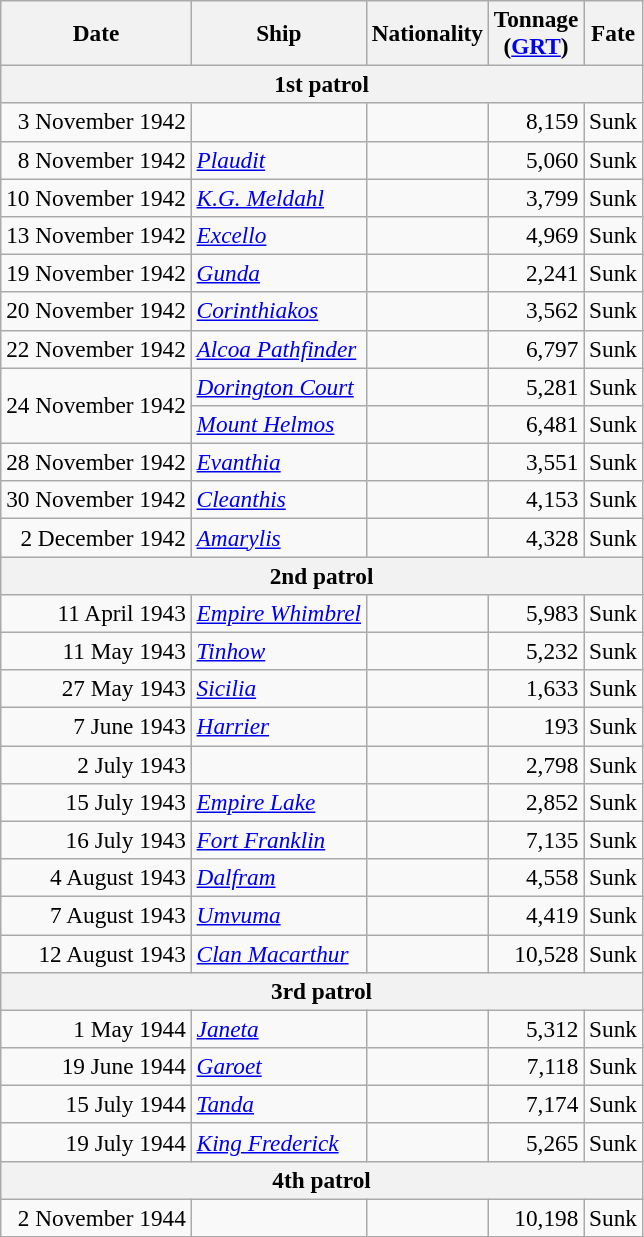<table class="wikitable sortable" style="font-size:97%;">
<tr>
<th>Date</th>
<th>Ship</th>
<th>Nationality</th>
<th>Tonnage<br>(<a href='#'>GRT</a>)</th>
<th>Fate</th>
</tr>
<tr>
<th colspan=5>1st patrol</th>
</tr>
<tr>
<td align="right">3 November 1942</td>
<td align="left"></td>
<td align="left"></td>
<td align="right">8,159</td>
<td align="left">Sunk</td>
</tr>
<tr>
<td align="right">8 November 1942</td>
<td align="left"><a href='#'><em>Plaudit</em></a></td>
<td align="left"></td>
<td align="right">5,060</td>
<td align="left">Sunk</td>
</tr>
<tr>
<td align="right">10 November 1942</td>
<td align="left"><a href='#'><em>K.G. Meldahl</em></a></td>
<td align="left"></td>
<td align="right">3,799</td>
<td align="left">Sunk</td>
</tr>
<tr>
<td align="right">13 November 1942</td>
<td align="left"><a href='#'><em>Excello</em></a></td>
<td align="left"></td>
<td align="right">4,969</td>
<td align="left">Sunk</td>
</tr>
<tr>
<td align="right">19 November 1942</td>
<td align="left"><a href='#'><em>Gunda</em></a></td>
<td align="left"></td>
<td align="right">2,241</td>
<td align="left">Sunk</td>
</tr>
<tr>
<td align="right">20 November 1942</td>
<td align="left"><a href='#'><em>Corinthiakos</em></a></td>
<td align="left"></td>
<td align="right">3,562</td>
<td align="left">Sunk</td>
</tr>
<tr>
<td align="right">22 November 1942</td>
<td align="left"><a href='#'><em>Alcoa Pathfinder</em></a></td>
<td align="left"></td>
<td align="right">6,797</td>
<td align="left">Sunk</td>
</tr>
<tr>
<td align="right" rowspan=2>24 November 1942</td>
<td align="left"><a href='#'><em>Dorington Court</em></a></td>
<td align="left"></td>
<td align="right">5,281</td>
<td align="left">Sunk</td>
</tr>
<tr>
<td align="left"><a href='#'><em>Mount Helmos</em></a></td>
<td align="left"></td>
<td align="right">6,481</td>
<td align="left">Sunk</td>
</tr>
<tr>
<td align="right">28 November 1942</td>
<td align="left"><a href='#'><em>Evanthia</em></a></td>
<td align="left"></td>
<td align="right">3,551</td>
<td align="left">Sunk</td>
</tr>
<tr>
<td align="right">30 November 1942</td>
<td align="left"><a href='#'><em>Cleanthis</em></a></td>
<td align="left"></td>
<td align="right">4,153</td>
<td align="left">Sunk</td>
</tr>
<tr>
<td align="right">2 December 1942</td>
<td align="left"><a href='#'><em>Amarylis</em></a></td>
<td align="left"></td>
<td align="right">4,328</td>
<td align="left">Sunk</td>
</tr>
<tr>
<th colspan=5>2nd patrol</th>
</tr>
<tr>
<td align="right">11 April 1943</td>
<td align="left"><em><a href='#'>Empire Whimbrel</a></em></td>
<td align="left"></td>
<td align="right">5,983</td>
<td align="left">Sunk</td>
</tr>
<tr>
<td align="right">11 May 1943</td>
<td align="left"><a href='#'><em>Tinhow</em></a></td>
<td align="left"></td>
<td align="right">5,232</td>
<td align="left">Sunk</td>
</tr>
<tr>
<td align="right">27 May 1943</td>
<td align="left"><a href='#'><em>Sicilia</em></a></td>
<td align="left"></td>
<td align="right">1,633</td>
<td align="left">Sunk</td>
</tr>
<tr>
<td align="right">7 June 1943</td>
<td align="left"><a href='#'><em>Harrier</em></a></td>
<td align="left"></td>
<td align="right">193</td>
<td align="left">Sunk</td>
</tr>
<tr>
<td align="right">2 July 1943</td>
<td align="left"></td>
<td align="left"></td>
<td align="right">2,798</td>
<td align="left">Sunk</td>
</tr>
<tr>
<td align="right">15 July 1943</td>
<td align="left"><em><a href='#'>Empire Lake</a></em></td>
<td align="left"></td>
<td align="right">2,852</td>
<td align="left">Sunk</td>
</tr>
<tr>
<td align="right">16 July 1943</td>
<td align="left"><a href='#'><em>Fort Franklin</em></a></td>
<td align="left"></td>
<td align="right">7,135</td>
<td align="left">Sunk</td>
</tr>
<tr>
<td align="right">4 August 1943</td>
<td align="left"><a href='#'><em>Dalfram</em></a></td>
<td align="left"></td>
<td align="right">4,558</td>
<td align="left">Sunk</td>
</tr>
<tr>
<td align="right">7 August 1943</td>
<td align="left"><a href='#'><em>Umvuma</em></a></td>
<td align="left"></td>
<td align="right">4,419</td>
<td align="left">Sunk</td>
</tr>
<tr>
<td align="right">12 August 1943</td>
<td align="left"><a href='#'><em>Clan Macarthur</em></a></td>
<td align="left"></td>
<td align="right">10,528</td>
<td align="left">Sunk</td>
</tr>
<tr>
<th colspan=5>3rd patrol</th>
</tr>
<tr>
<td align="right">1 May 1944</td>
<td align="left"><a href='#'><em>Janeta</em></a></td>
<td align="left"></td>
<td align="right">5,312</td>
<td align="left">Sunk</td>
</tr>
<tr>
<td align="right">19 June 1944</td>
<td align="left"><a href='#'><em>Garoet</em></a></td>
<td align="left"></td>
<td align="right">7,118</td>
<td align="left">Sunk</td>
</tr>
<tr>
<td align="right">15 July 1944</td>
<td align="left"><a href='#'><em>Tanda</em></a></td>
<td align="left"></td>
<td align="right">7,174</td>
<td align="left">Sunk</td>
</tr>
<tr>
<td align="right">19 July 1944</td>
<td align="left"><a href='#'><em>King Frederick</em></a></td>
<td align="left"></td>
<td align="right">5,265</td>
<td align="left">Sunk</td>
</tr>
<tr>
<th colspan=5>4th patrol</th>
</tr>
<tr>
<td align="right">2 November 1944</td>
<td align="left"></td>
<td align="left"></td>
<td align="right">10,198</td>
<td align="left">Sunk</td>
</tr>
</table>
